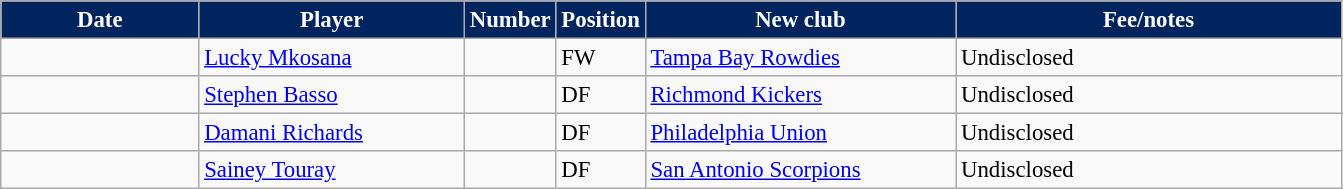<table class="wikitable" style="text-align:left; font-size:95%;">
<tr>
<th style="color:white; background:#00245D; width:125px;">Date</th>
<th style="color:white; background:#00245D; width:170px;">Player</th>
<th style="color:white; background:#00245D; width:50px;">Number</th>
<th style="color:white; background:#00245D; width:50px;">Position</th>
<th style="color:white; background:#00245D; width:200px;">New club</th>
<th style="color:white; background:#00245D; width:250px;">Fee/notes</th>
</tr>
<tr>
<td></td>
<td> <a href='#'>Lucky Mkosana</a></td>
<td></td>
<td>FW</td>
<td> <a href='#'>Tampa Bay Rowdies</a></td>
<td>Undisclosed</td>
</tr>
<tr>
<td></td>
<td> <a href='#'>Stephen Basso</a></td>
<td></td>
<td>DF</td>
<td> <a href='#'>Richmond Kickers</a></td>
<td>Undisclosed</td>
</tr>
<tr>
<td></td>
<td> <a href='#'>Damani Richards</a></td>
<td></td>
<td>DF</td>
<td> <a href='#'>Philadelphia Union</a></td>
<td>Undisclosed</td>
</tr>
<tr>
<td></td>
<td> <a href='#'>Sainey Touray</a></td>
<td></td>
<td>DF</td>
<td> <a href='#'>San Antonio Scorpions</a></td>
<td>Undisclosed</td>
</tr>
</table>
